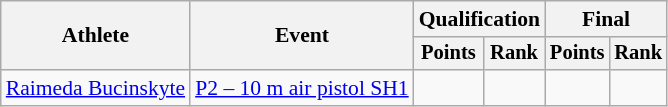<table class="wikitable" style="font-size:90%">
<tr>
<th rowspan="2">Athlete</th>
<th rowspan="2">Event</th>
<th colspan="2">Qualification</th>
<th colspan="2">Final</th>
</tr>
<tr style="font-size:95%">
<th>Points</th>
<th>Rank</th>
<th>Points</th>
<th>Rank</th>
</tr>
<tr align=center>
<td align=left><a href='#'>Raimeda Bucinskyte</a></td>
<td align=left><a href='#'>P2 – 10 m air pistol SH1</a></td>
<td></td>
<td></td>
<td></td>
<td></td>
</tr>
</table>
